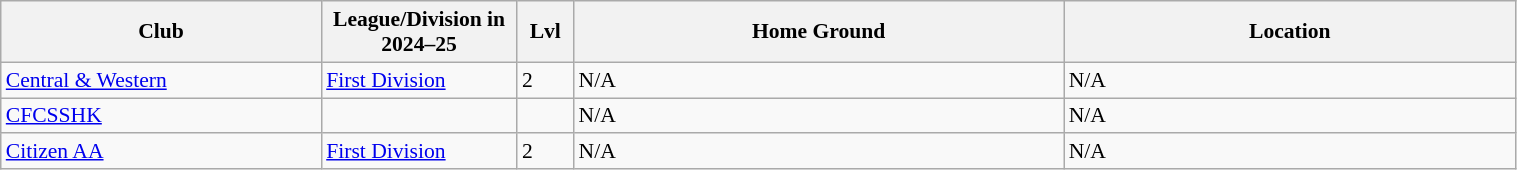<table class="wikitable sortable" width=80% style="font-size:90%">
<tr>
<th width=17%><strong>Club</strong></th>
<th width=10%><strong>League/Division in 2024–25</strong></th>
<th width=3%><strong>Lvl</strong></th>
<th width=26%><strong>Home Ground</strong></th>
<th width=24%><strong>Location</strong></th>
</tr>
<tr>
<td><a href='#'>Central & Western</a></td>
<td><a href='#'>First Division</a></td>
<td>2</td>
<td>N/A</td>
<td>N/A</td>
</tr>
<tr>
<td><a href='#'>CFCSSHK</a></td>
<td></td>
<td></td>
<td>N/A</td>
<td>N/A</td>
</tr>
<tr>
<td><a href='#'>Citizen AA</a></td>
<td><a href='#'>First Division</a></td>
<td>2</td>
<td>N/A</td>
<td>N/A</td>
</tr>
</table>
